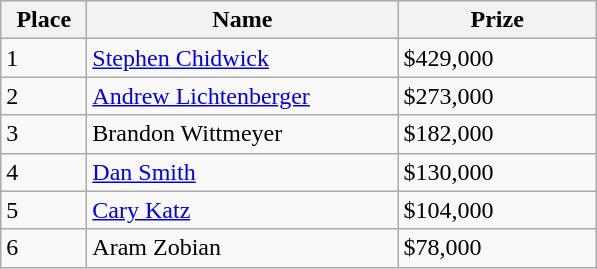<table class="wikitable">
<tr>
<th width="50">Place</th>
<th width="200">Name</th>
<th width="125">Prize</th>
</tr>
<tr>
<td>1</td>
<td> <a href='#'>Stephen Chidwick</a></td>
<td>$429,000</td>
</tr>
<tr>
<td>2</td>
<td> <a href='#'>Andrew Lichtenberger</a></td>
<td>$273,000</td>
</tr>
<tr>
<td>3</td>
<td> Brandon Wittmeyer</td>
<td>$182,000</td>
</tr>
<tr>
<td>4</td>
<td> <a href='#'>Dan Smith</a></td>
<td>$130,000</td>
</tr>
<tr>
<td>5</td>
<td> <a href='#'>Cary Katz</a></td>
<td>$104,000</td>
</tr>
<tr>
<td>6</td>
<td> Aram Zobian</td>
<td>$78,000</td>
</tr>
</table>
